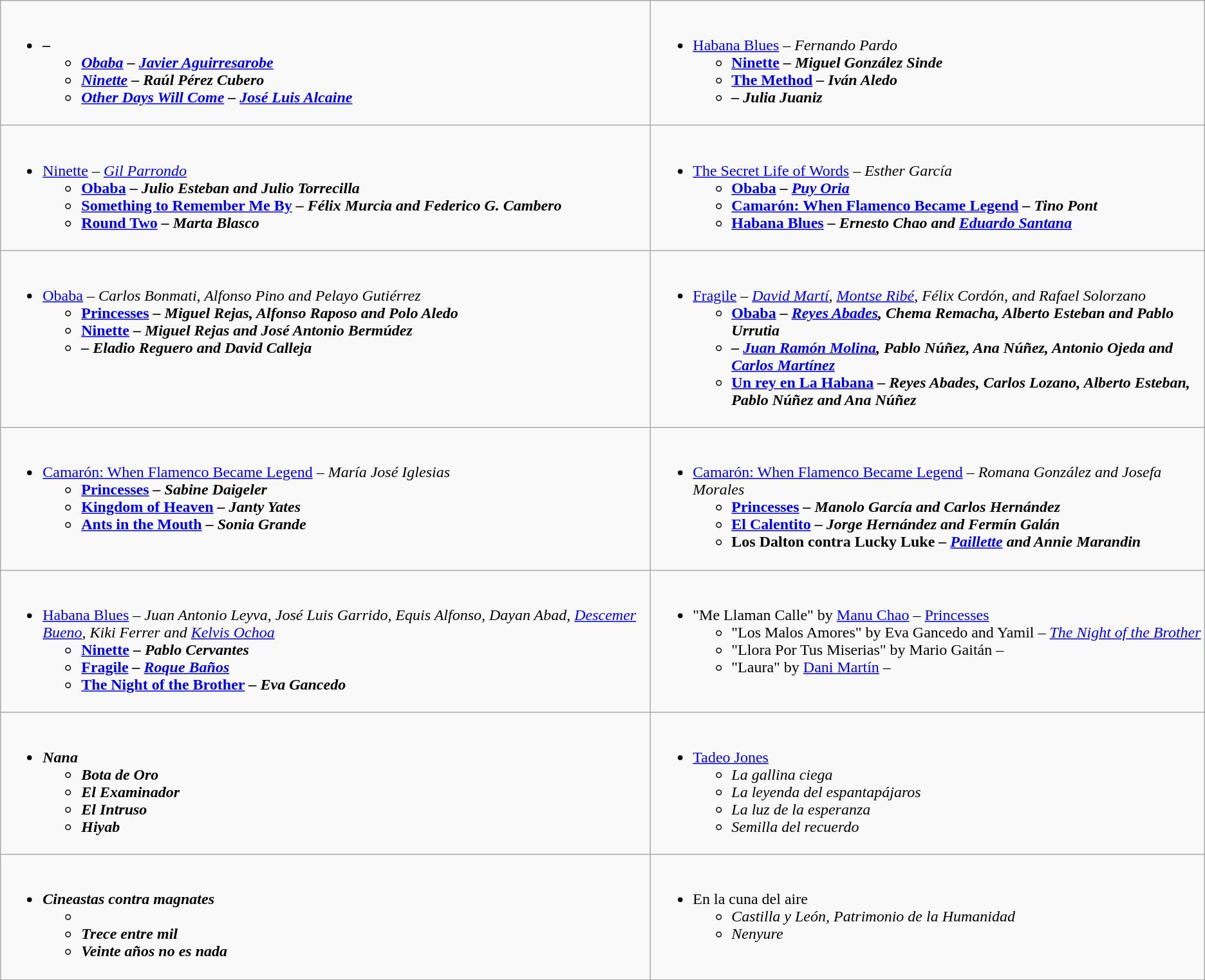<table class=wikitable style="width=100%">
<tr>
<td valign="top" style="width="50%"><br><ul><li><strong><em><em> – <strong><ul><li></em><a href='#'>Obaba</a><em> – <a href='#'>Javier Aguirresarobe</a></li><li></em><a href='#'>Ninette</a><em>  – Raúl Pérez Cubero</li><li></em><a href='#'>Other Days Will Come</a><em> – <a href='#'>José Luis Alcaine</a></li></ul></li></ul></td>
<td valign="top" style="width="50%"><br><ul><li></strong> </em><a href='#'>Habana Blues</a><em> – Fernando Pardo<strong><ul><li></em><a href='#'>Ninette</a><em> – Miguel González Sinde</li><li></em><a href='#'>The Method</a><em> – Iván Aledo</li><li></em><em> – Julia Juaniz</li></ul></li></ul></td>
</tr>
<tr>
<td valign="top" style="width="50%"><br><ul><li></strong> </em><a href='#'>Ninette</a><em>  – <a href='#'>Gil Parrondo</a><strong><ul><li></em><a href='#'>Obaba</a><em> – Julio Esteban and Julio Torrecilla</li><li></em><a href='#'>Something to Remember Me By</a><em> – Félix Murcia and Federico G. Cambero</li><li></em><a href='#'>Round Two</a><em> – Marta Blasco</li></ul></li></ul></td>
<td valign="top" style="width="50%"><br><ul><li></strong> </em><a href='#'>The Secret Life of Words</a><em> – Esther García<strong><ul><li></em><a href='#'>Obaba</a><em> – <a href='#'>Puy Oria</a></li><li></em><a href='#'>Camarón: When Flamenco Became Legend</a><em> – Tino Pont</li><li></em><a href='#'>Habana Blues</a><em> – Ernesto Chao and <a href='#'>Eduardo Santana</a></li></ul></li></ul></td>
</tr>
<tr>
<td valign="top" style="width="50%"><br><ul><li></strong> </em><a href='#'>Obaba</a><em> – Carlos Bonmati, Alfonso Pino and Pelayo Gutiérrez<strong><ul><li></em><a href='#'>Princesses</a><em> – Miguel Rejas, Alfonso Raposo and Polo Aledo</li><li></em><a href='#'>Ninette</a><em>  – Miguel Rejas and José Antonio Bermúdez</li><li></em><em> – Eladio Reguero and David Calleja</li></ul></li></ul></td>
<td valign="top" style="width="50%"><br><ul><li></strong> </em><a href='#'>Fragile</a><em> – <a href='#'>David Martí</a>, <a href='#'>Montse Ribé</a>, Félix Cordón,  and Rafael Solorzano<strong><ul><li></em><a href='#'>Obaba</a><em> – <a href='#'>Reyes Abades</a>, Chema Remacha, Alberto Esteban and Pablo Urrutia</li><li></em><em> – <a href='#'>Juan Ramón Molina</a>, Pablo Núñez, Ana Núñez, Antonio Ojeda and <a href='#'>Carlos Martínez</a></li><li></em><a href='#'>Un rey en La Habana</a><em> – Reyes Abades, Carlos Lozano, Alberto Esteban, Pablo Núñez and Ana Núñez</li></ul></li></ul></td>
</tr>
<tr>
<td valign="top" style="width="50%"><br><ul><li></strong> </em><a href='#'>Camarón: When Flamenco Became Legend</a><em> – María José Iglesias<strong><ul><li></em><a href='#'>Princesses</a><em> – Sabine Daigeler</li><li></em><a href='#'>Kingdom of Heaven</a><em> – Janty Yates</li><li></em><a href='#'>Ants in the Mouth</a><em> – Sonia Grande</li></ul></li></ul></td>
<td valign="top" style="width="50%"><br><ul><li></strong> </em><a href='#'>Camarón: When Flamenco Became Legend</a><em> – Romana González and Josefa Morales<strong><ul><li></em><a href='#'>Princesses</a><em> – Manolo García and Carlos Hernández</li><li></em><a href='#'>El Calentito</a><em> – Jorge Hernández and Fermín Galán</li><li></em>Los Dalton contra Lucky Luke<em> – <a href='#'>Paillette</a> and Annie Marandin</li></ul></li></ul></td>
</tr>
<tr>
<td valign="top" style="width="50%"><br><ul><li></strong> </em><a href='#'>Habana Blues</a><em> – Juan Antonio Leyva, José Luis Garrido, Equis Alfonso, Dayan Abad, <a href='#'>Descemer Bueno</a>, Kiki Ferrer and <a href='#'>Kelvis Ochoa</a><strong><ul><li></em><a href='#'>Ninette</a><em>  – Pablo Cervantes</li><li></em><a href='#'>Fragile</a><em> – <a href='#'>Roque Baños</a></li><li></em><a href='#'>The Night of the Brother</a><em> – Eva Gancedo</li></ul></li></ul></td>
<td valign="top" style="width="50%"><br><ul><li></strong>"Me Llaman Calle" by <a href='#'>Manu Chao</a> – </em><a href='#'>Princesses</a></em></strong><ul><li>"Los Malos Amores" by Eva Gancedo and Yamil – <em><a href='#'>The Night of the Brother</a></em></li><li>"Llora Por Tus Miserias" by Mario Gaitán – <em></em></li><li>"Laura" by <a href='#'>Dani Martín</a> – <em></em></li></ul></li></ul></td>
</tr>
<tr>
<td valign="top" style="width="50%"><br><ul><li><strong> <em>Nana<strong><em><ul><li></em>Bota de Oro<em></li><li></em>El Examinador<em></li><li></em>El Intruso<em></li><li></em>Hiyab<em></li></ul></li></ul></td>
<td valign="top" style="width="50%"><br><ul><li></strong> </em><a href='#'>Tadeo Jones</a></em></strong><ul><li><em>La gallina ciega</em></li><li><em>La leyenda del espantapájaros</em></li><li><em>La luz de la esperanza</em></li><li><em>Semilla del recuerdo</em></li></ul></li></ul></td>
</tr>
<tr>
<td valign="top" style="width="50%"><br><ul><li><strong> <em>Cineastas contra magnates<strong><em><ul><li></em><em></li><li></em>Trece entre mil<em></li><li></em>Veinte años no es nada<em></li></ul></li></ul></td>
<td valign="top" style="width="50%"><br><ul><li></strong> </em>En la cuna del aire</em></strong><ul><li><em>Castilla y León, Patrimonio de la Humanidad</em></li><li><em>Nenyure</em></li></ul></li></ul></td>
</tr>
</table>
